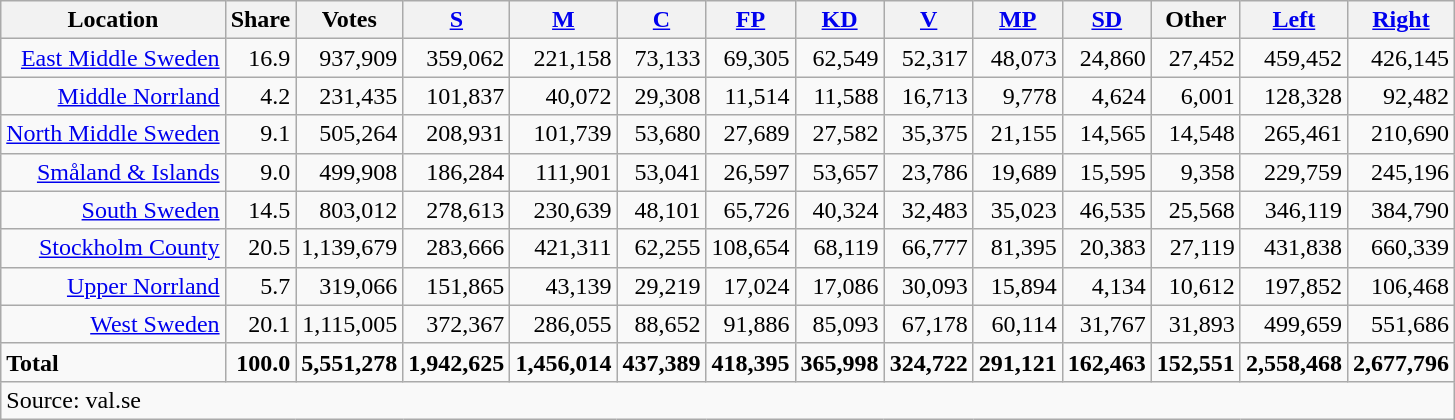<table class="wikitable sortable" style=text-align:right>
<tr>
<th>Location</th>
<th>Share</th>
<th>Votes</th>
<th><a href='#'>S</a></th>
<th><a href='#'>M</a></th>
<th><a href='#'>C</a></th>
<th><a href='#'>FP</a></th>
<th><a href='#'>KD</a></th>
<th><a href='#'>V</a></th>
<th><a href='#'>MP</a></th>
<th><a href='#'>SD</a></th>
<th>Other</th>
<th><a href='#'>Left</a></th>
<th><a href='#'>Right</a></th>
</tr>
<tr>
<td><a href='#'>East Middle Sweden</a></td>
<td>16.9</td>
<td>937,909</td>
<td>359,062</td>
<td>221,158</td>
<td>73,133</td>
<td>69,305</td>
<td>62,549</td>
<td>52,317</td>
<td>48,073</td>
<td>24,860</td>
<td>27,452</td>
<td>459,452</td>
<td>426,145</td>
</tr>
<tr>
<td><a href='#'>Middle Norrland</a></td>
<td>4.2</td>
<td>231,435</td>
<td>101,837</td>
<td>40,072</td>
<td>29,308</td>
<td>11,514</td>
<td>11,588</td>
<td>16,713</td>
<td>9,778</td>
<td>4,624</td>
<td>6,001</td>
<td>128,328</td>
<td>92,482</td>
</tr>
<tr>
<td><a href='#'>North Middle Sweden</a></td>
<td>9.1</td>
<td>505,264</td>
<td>208,931</td>
<td>101,739</td>
<td>53,680</td>
<td>27,689</td>
<td>27,582</td>
<td>35,375</td>
<td>21,155</td>
<td>14,565</td>
<td>14,548</td>
<td>265,461</td>
<td>210,690</td>
</tr>
<tr>
<td><a href='#'>Småland & Islands</a></td>
<td>9.0</td>
<td>499,908</td>
<td>186,284</td>
<td>111,901</td>
<td>53,041</td>
<td>26,597</td>
<td>53,657</td>
<td>23,786</td>
<td>19,689</td>
<td>15,595</td>
<td>9,358</td>
<td>229,759</td>
<td>245,196</td>
</tr>
<tr>
<td><a href='#'>South Sweden</a></td>
<td>14.5</td>
<td>803,012</td>
<td>278,613</td>
<td>230,639</td>
<td>48,101</td>
<td>65,726</td>
<td>40,324</td>
<td>32,483</td>
<td>35,023</td>
<td>46,535</td>
<td>25,568</td>
<td>346,119</td>
<td>384,790</td>
</tr>
<tr>
<td><a href='#'>Stockholm County</a></td>
<td>20.5</td>
<td>1,139,679</td>
<td>283,666</td>
<td>421,311</td>
<td>62,255</td>
<td>108,654</td>
<td>68,119</td>
<td>66,777</td>
<td>81,395</td>
<td>20,383</td>
<td>27,119</td>
<td>431,838</td>
<td>660,339</td>
</tr>
<tr>
<td><a href='#'>Upper Norrland</a></td>
<td>5.7</td>
<td>319,066</td>
<td>151,865</td>
<td>43,139</td>
<td>29,219</td>
<td>17,024</td>
<td>17,086</td>
<td>30,093</td>
<td>15,894</td>
<td>4,134</td>
<td>10,612</td>
<td>197,852</td>
<td>106,468</td>
</tr>
<tr>
<td><a href='#'>West Sweden</a></td>
<td>20.1</td>
<td>1,115,005</td>
<td>372,367</td>
<td>286,055</td>
<td>88,652</td>
<td>91,886</td>
<td>85,093</td>
<td>67,178</td>
<td>60,114</td>
<td>31,767</td>
<td>31,893</td>
<td>499,659</td>
<td>551,686</td>
</tr>
<tr>
<td align=left><strong>Total</strong></td>
<td><strong>100.0</strong></td>
<td><strong>5,551,278</strong></td>
<td><strong>1,942,625</strong></td>
<td><strong>1,456,014</strong></td>
<td><strong>437,389</strong></td>
<td><strong>418,395</strong></td>
<td><strong>365,998</strong></td>
<td><strong>324,722</strong></td>
<td><strong>291,121</strong></td>
<td><strong>162,463</strong></td>
<td><strong>152,551</strong></td>
<td><strong>2,558,468</strong></td>
<td><strong>2,677,796</strong></td>
</tr>
<tr>
<td align=left colspan=14>Source: val.se </td>
</tr>
</table>
